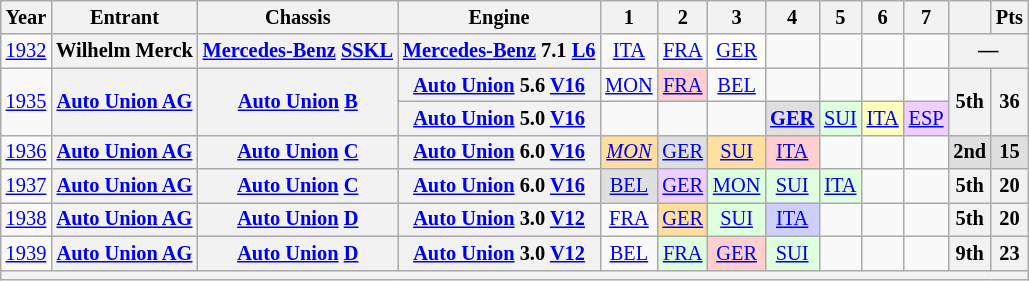<table class="wikitable" style="text-align:center; font-size:85%">
<tr>
<th>Year</th>
<th>Entrant</th>
<th>Chassis</th>
<th>Engine</th>
<th>1</th>
<th>2</th>
<th>3</th>
<th>4</th>
<th>5</th>
<th>6</th>
<th>7</th>
<th></th>
<th>Pts</th>
</tr>
<tr>
<td><a href='#'>1932</a></td>
<th nowrap>Wilhelm Merck</th>
<th nowrap><a href='#'>Mercedes-Benz</a> <a href='#'>SSKL</a></th>
<th nowrap><a href='#'>Mercedes-Benz</a> 7.1 <a href='#'>L6</a></th>
<td><a href='#'>ITA</a></td>
<td><a href='#'>FRA</a></td>
<td style="background:#FFFFFF;"><a href='#'>GER</a><br></td>
<td></td>
<td></td>
<td></td>
<td></td>
<th colspan=2>—</th>
</tr>
<tr>
<td rowspan=2 nowrap><a href='#'>1935</a></td>
<th rowspan=2 nowrap><a href='#'>Auto Union AG</a></th>
<th rowspan=2 nowrap><a href='#'>Auto Union</a> <a href='#'>B</a></th>
<th><a href='#'>Auto Union</a> 5.6 <a href='#'>V16</a></th>
<td><a href='#'>MON</a></td>
<td style="background:#FFCFCF;"><a href='#'>FRA</a><br></td>
<td><a href='#'>BEL</a></td>
<td></td>
<td></td>
<td></td>
<td></td>
<th rowspan=2>5th</th>
<th rowspan=2>36</th>
</tr>
<tr>
<th nowrap><a href='#'>Auto Union</a> 5.0 <a href='#'>V16</a></th>
<td></td>
<td></td>
<td></td>
<td style="background:#DFDFDF;"><strong><a href='#'>GER</a></strong><br></td>
<td style="background:#DFFFDF;"><a href='#'>SUI</a><br></td>
<td style="background:#FFFFBF;"><a href='#'>ITA</a><br></td>
<td style="background:#EFCFFF;"><a href='#'>ESP</a><br></td>
</tr>
<tr>
<td><a href='#'>1936</a></td>
<th nowrap><a href='#'>Auto Union AG</a></th>
<th nowrap><a href='#'>Auto Union</a> <a href='#'>C</a></th>
<th nowrap><a href='#'>Auto Union</a> 6.0 <a href='#'>V16</a></th>
<td style="background:#FFDF9F;"><em><a href='#'>MON</a></em><br></td>
<td style="background:#DFDFDF;"><a href='#'>GER</a><br></td>
<td style="background:#FFDF9F;"><a href='#'>SUI</a><br></td>
<td style="background:#FFCFCF;"><a href='#'>ITA</a><br></td>
<td></td>
<td></td>
<td></td>
<th style="background:#DFDFDF;">2nd</th>
<th style="background:#DFDFDF;">15</th>
</tr>
<tr>
<td><a href='#'>1937</a></td>
<th nowrap><a href='#'>Auto Union AG</a></th>
<th nowrap><a href='#'>Auto Union</a> <a href='#'>C</a></th>
<th nowrap><a href='#'>Auto Union</a> 6.0 <a href='#'>V16</a></th>
<td style="background:#DFDFDF;"><a href='#'>BEL</a><br></td>
<td style="background:#EFCFFF;"><a href='#'>GER</a><br></td>
<td style="background:#DFFFDF;"><a href='#'>MON</a><br></td>
<td style="background:#DFFFDF;"><a href='#'>SUI</a><br></td>
<td style="background:#DFFFDF;"><a href='#'>ITA</a><br></td>
<td></td>
<td></td>
<th>5th</th>
<th>20</th>
</tr>
<tr>
<td><a href='#'>1938</a></td>
<th nowrap><a href='#'>Auto Union AG</a></th>
<th nowrap><a href='#'>Auto Union</a> <a href='#'>D</a></th>
<th nowrap><a href='#'>Auto Union</a> 3.0 <a href='#'>V12</a></th>
<td><a href='#'>FRA</a></td>
<td style="background:#FFDF9F;"><a href='#'>GER</a><br></td>
<td style="background:#DFFFDF;"><a href='#'>SUI</a><br></td>
<td style="background:#CFCFFF;"><a href='#'>ITA</a><br></td>
<td></td>
<td></td>
<td></td>
<th>5th</th>
<th>20</th>
</tr>
<tr>
<td><a href='#'>1939</a></td>
<th nowrap><a href='#'>Auto Union AG</a></th>
<th nowrap><a href='#'>Auto Union</a> <a href='#'>D</a></th>
<th nowrap><a href='#'>Auto Union</a> 3.0 <a href='#'>V12</a></th>
<td><a href='#'>BEL</a></td>
<td style="background:#DFFFDF;"><a href='#'>FRA</a><br></td>
<td style="background:#FFCFCF;"><a href='#'>GER</a><br></td>
<td style="background:#DFFFDF;"><a href='#'>SUI</a><br></td>
<td></td>
<td></td>
<td></td>
<th>9th</th>
<th>23</th>
</tr>
<tr>
<th colspan=13></th>
</tr>
</table>
